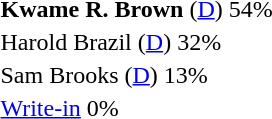<table>
<tr>
<td><strong>Kwame R. Brown</strong> (<a href='#'>D</a>) 54%</td>
</tr>
<tr>
<td>Harold Brazil (<a href='#'>D</a>) 32%</td>
</tr>
<tr>
<td>Sam Brooks (<a href='#'>D</a>) 13%</td>
</tr>
<tr>
<td><a href='#'>Write-in</a> 0%</td>
</tr>
</table>
